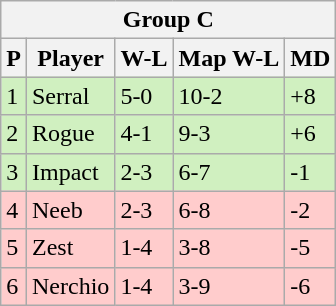<table class="wikitable" style="display: inline-table;">
<tr>
<th colspan="5">Group C</th>
</tr>
<tr>
<th>P</th>
<th>Player</th>
<th>W-L</th>
<th>Map W-L</th>
<th>MD</th>
</tr>
<tr style="background: #D0F0C0;">
<td>1</td>
<td>Serral</td>
<td>5-0</td>
<td>10-2</td>
<td>+8</td>
</tr>
<tr style="background: #D0F0C0;">
<td>2</td>
<td>Rogue</td>
<td>4-1</td>
<td>9-3</td>
<td>+6</td>
</tr>
<tr style="background: #D0F0C0;">
<td>3</td>
<td>Impact</td>
<td>2-3</td>
<td>6-7</td>
<td>-1</td>
</tr>
<tr style="background: #FFCCCC;">
<td>4</td>
<td>Neeb</td>
<td>2-3</td>
<td>6-8</td>
<td>-2</td>
</tr>
<tr style="background: #FFCCCC;">
<td>5</td>
<td>Zest</td>
<td>1-4</td>
<td>3-8</td>
<td>-5</td>
</tr>
<tr style="background: #FFCCCC;">
<td>6</td>
<td>Nerchio</td>
<td>1-4</td>
<td>3-9</td>
<td>-6</td>
</tr>
</table>
